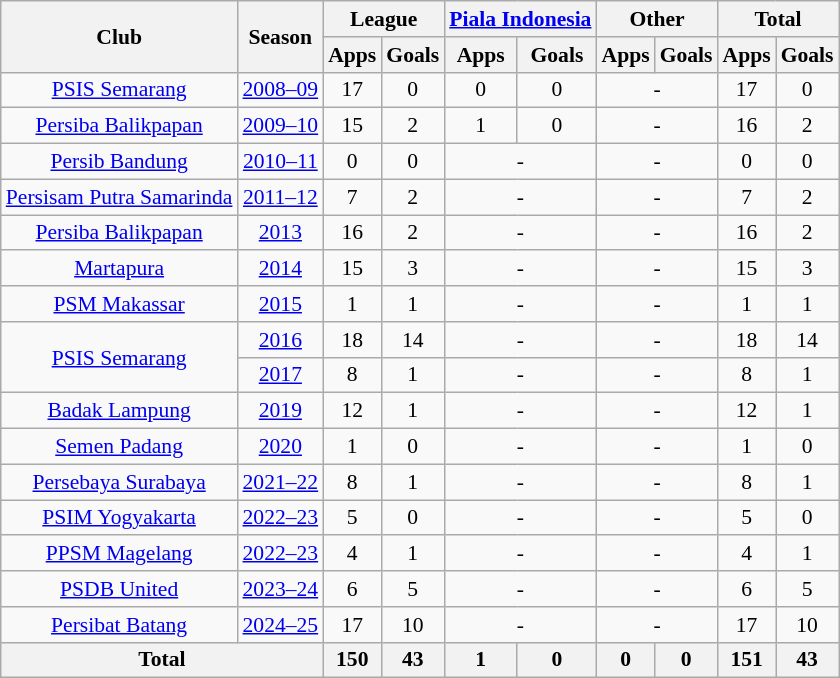<table class="wikitable" style="font-size:90%; text-align:center;">
<tr>
<th rowspan="2">Club</th>
<th rowspan="2">Season</th>
<th colspan="2">League</th>
<th colspan="2"><a href='#'>Piala Indonesia</a></th>
<th colspan="2">Other</th>
<th colspan="2">Total</th>
</tr>
<tr>
<th>Apps</th>
<th>Goals</th>
<th>Apps</th>
<th>Goals</th>
<th>Apps</th>
<th>Goals</th>
<th>Apps</th>
<th>Goals</th>
</tr>
<tr>
<td rowspan="1"><a href='#'>PSIS Semarang</a></td>
<td><a href='#'>2008–09</a></td>
<td>17</td>
<td>0</td>
<td>0</td>
<td>0</td>
<td colspan="2">-</td>
<td>17</td>
<td>0</td>
</tr>
<tr>
<td rowspan="1"><a href='#'>Persiba Balikpapan</a></td>
<td><a href='#'>2009–10</a></td>
<td>15</td>
<td>2</td>
<td>1</td>
<td>0</td>
<td colspan="2">-</td>
<td>16</td>
<td>2</td>
</tr>
<tr>
<td rowspan="1"><a href='#'>Persib Bandung</a></td>
<td><a href='#'>2010–11</a></td>
<td>0</td>
<td>0</td>
<td colspan="2">-</td>
<td colspan="2">-</td>
<td>0</td>
<td>0</td>
</tr>
<tr>
<td rowspan="1"><a href='#'>Persisam Putra Samarinda</a></td>
<td><a href='#'>2011–12</a></td>
<td>7</td>
<td>2</td>
<td colspan="2">-</td>
<td colspan="2">-</td>
<td>7</td>
<td>2</td>
</tr>
<tr>
<td rowspan="1"><a href='#'>Persiba Balikpapan</a></td>
<td><a href='#'>2013</a></td>
<td>16</td>
<td>2</td>
<td colspan="2">-</td>
<td colspan="2">-</td>
<td>16</td>
<td>2</td>
</tr>
<tr>
<td rowspan="1"><a href='#'>Martapura</a></td>
<td><a href='#'>2014</a></td>
<td>15</td>
<td>3</td>
<td colspan="2">-</td>
<td colspan="2">-</td>
<td>15</td>
<td>3</td>
</tr>
<tr>
<td rowspan="1"><a href='#'>PSM Makassar</a></td>
<td><a href='#'>2015</a></td>
<td>1</td>
<td>1</td>
<td colspan="2">-</td>
<td colspan="2">-</td>
<td>1</td>
<td>1</td>
</tr>
<tr>
<td rowspan="2"><a href='#'>PSIS Semarang</a></td>
<td><a href='#'>2016</a></td>
<td>18</td>
<td>14</td>
<td colspan="2">-</td>
<td colspan="2">-</td>
<td>18</td>
<td>14</td>
</tr>
<tr>
<td><a href='#'>2017</a></td>
<td>8</td>
<td>1</td>
<td colspan="2">-</td>
<td colspan="2">-</td>
<td>8</td>
<td>1</td>
</tr>
<tr>
<td rowspan="1"><a href='#'>Badak Lampung</a></td>
<td><a href='#'>2019</a></td>
<td>12</td>
<td>1</td>
<td colspan="2">-</td>
<td colspan="2">-</td>
<td>12</td>
<td>1</td>
</tr>
<tr>
<td rowspan="1"><a href='#'>Semen Padang</a></td>
<td><a href='#'>2020</a></td>
<td>1</td>
<td>0</td>
<td colspan="2">-</td>
<td colspan="2">-</td>
<td>1</td>
<td>0</td>
</tr>
<tr>
<td rowspan="1"><a href='#'>Persebaya Surabaya</a></td>
<td><a href='#'>2021–22</a></td>
<td>8</td>
<td>1</td>
<td colspan="2">-</td>
<td colspan="2">-</td>
<td>8</td>
<td>1</td>
</tr>
<tr>
<td rowspan="1"><a href='#'>PSIM Yogyakarta</a></td>
<td><a href='#'>2022–23</a></td>
<td>5</td>
<td>0</td>
<td colspan="2">-</td>
<td colspan="2">-</td>
<td>5</td>
<td>0</td>
</tr>
<tr>
<td rowspan="1"><a href='#'>PPSM Magelang</a></td>
<td><a href='#'>2022–23</a></td>
<td>4</td>
<td>1</td>
<td colspan="2">-</td>
<td colspan="2">-</td>
<td>4</td>
<td>1</td>
</tr>
<tr>
<td rowspan="1"><a href='#'>PSDB United</a></td>
<td><a href='#'>2023–24</a></td>
<td>6</td>
<td>5</td>
<td colspan="2">-</td>
<td colspan="2">-</td>
<td>6</td>
<td>5</td>
</tr>
<tr>
<td rowspan="1"><a href='#'>Persibat Batang</a></td>
<td><a href='#'>2024–25</a></td>
<td>17</td>
<td>10</td>
<td colspan="2">-</td>
<td colspan="2">-</td>
<td>17</td>
<td>10</td>
</tr>
<tr>
<th colspan="2">Total</th>
<th>150</th>
<th>43</th>
<th>1</th>
<th>0</th>
<th>0</th>
<th>0</th>
<th>151</th>
<th>43</th>
</tr>
</table>
